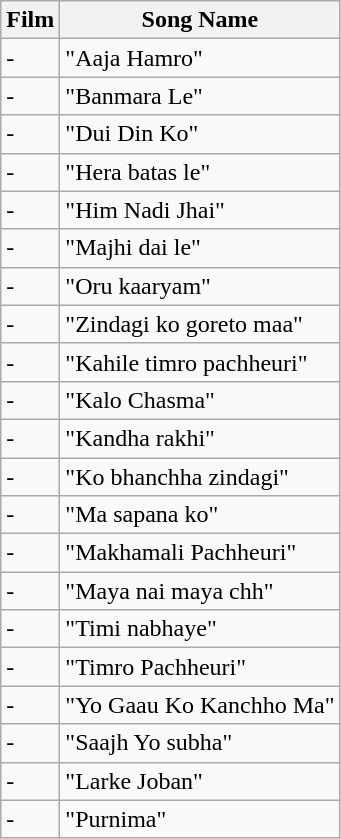<table class="wikitable">
<tr>
<th>Film</th>
<th>Song Name</th>
</tr>
<tr>
<td><em>-</em></td>
<td>"Aaja Hamro"</td>
</tr>
<tr>
<td><em>-</em></td>
<td>"Banmara Le"</td>
</tr>
<tr>
<td><em>-</em></td>
<td>"Dui Din Ko"</td>
</tr>
<tr>
<td><em>-</em></td>
<td>"Hera batas le"</td>
</tr>
<tr>
<td><em>-</em></td>
<td>"Him Nadi Jhai"</td>
</tr>
<tr>
<td><em>-</em></td>
<td>"Majhi dai le"</td>
</tr>
<tr>
<td><em>-</em></td>
<td>"Oru kaaryam"</td>
</tr>
<tr>
<td><em>-</em></td>
<td>"Zindagi ko goreto maa"</td>
</tr>
<tr>
<td><em>-</em></td>
<td>"Kahile timro pachheuri"</td>
</tr>
<tr>
<td><em>-</em></td>
<td>"Kalo Chasma"</td>
</tr>
<tr>
<td><em>-</em></td>
<td>"Kandha rakhi"</td>
</tr>
<tr>
<td><em>-</em></td>
<td>"Ko bhanchha zindagi"</td>
</tr>
<tr>
<td><em>-</em></td>
<td>"Ma sapana ko"</td>
</tr>
<tr>
<td><em>-</em></td>
<td>"Makhamali Pachheuri"</td>
</tr>
<tr>
<td><em>-</em></td>
<td>"Maya nai maya chh"</td>
</tr>
<tr>
<td><em>-</em></td>
<td>"Timi nabhaye"</td>
</tr>
<tr>
<td><em>-</em></td>
<td>"Timro Pachheuri"</td>
</tr>
<tr>
<td><em>-</em></td>
<td>"Yo Gaau Ko Kanchho Ma"</td>
</tr>
<tr>
<td><em>-</em></td>
<td>"Saajh Yo subha"</td>
</tr>
<tr>
<td><em>-</em></td>
<td>"Larke Joban"</td>
</tr>
<tr>
<td><em>-</em></td>
<td>"Purnima"</td>
</tr>
</table>
